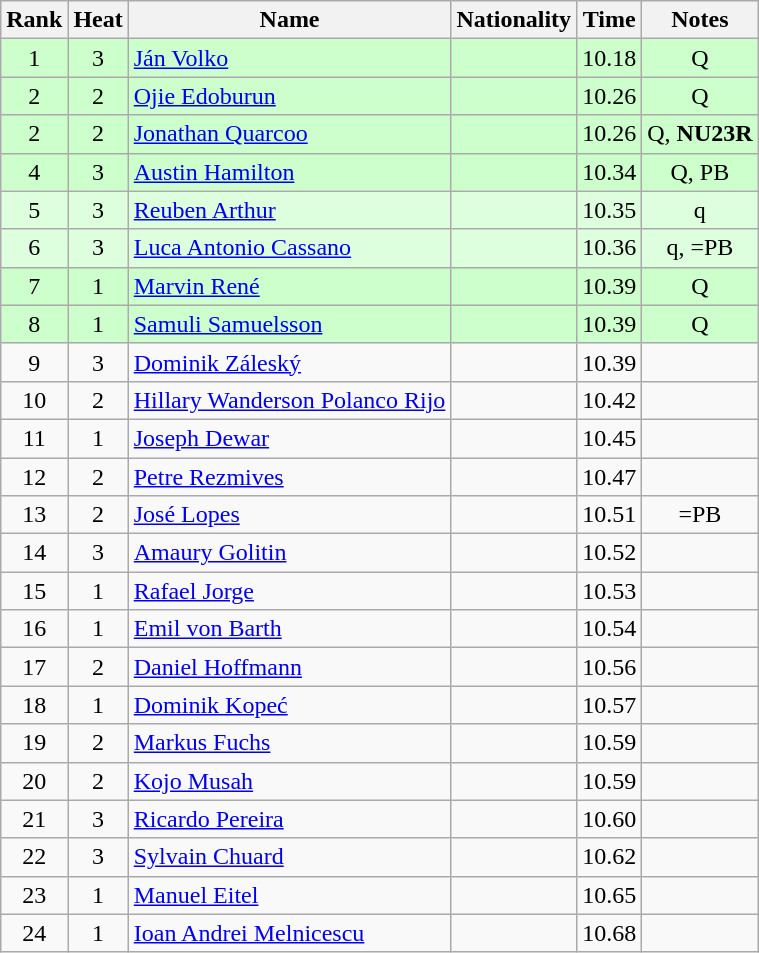<table class="wikitable sortable" style="text-align:center">
<tr>
<th>Rank</th>
<th>Heat</th>
<th>Name</th>
<th>Nationality</th>
<th>Time</th>
<th>Notes</th>
</tr>
<tr bgcolor=ccffcc>
<td>1</td>
<td>3</td>
<td align=left><a href='#'>Ján Volko</a></td>
<td align=left></td>
<td>10.18</td>
<td>Q</td>
</tr>
<tr bgcolor=ccffcc>
<td>2</td>
<td>2</td>
<td align=left><a href='#'>Ojie Edoburun</a></td>
<td align=left></td>
<td>10.26</td>
<td>Q</td>
</tr>
<tr bgcolor=ccffcc>
<td>2</td>
<td>2</td>
<td align=left><a href='#'>Jonathan Quarcoo</a></td>
<td align=left></td>
<td>10.26</td>
<td>Q, <strong>NU23R</strong></td>
</tr>
<tr bgcolor=ccffcc>
<td>4</td>
<td>3</td>
<td align=left><a href='#'>Austin Hamilton</a></td>
<td align=left></td>
<td>10.34</td>
<td>Q, PB</td>
</tr>
<tr bgcolor=ddffdd>
<td>5</td>
<td>3</td>
<td align=left><a href='#'>Reuben Arthur</a></td>
<td align=left></td>
<td>10.35</td>
<td>q</td>
</tr>
<tr bgcolor=ddffdd>
<td>6</td>
<td>3</td>
<td align=left><a href='#'>Luca Antonio Cassano</a></td>
<td align=left></td>
<td>10.36</td>
<td>q, =PB</td>
</tr>
<tr bgcolor=ccffcc>
<td>7</td>
<td>1</td>
<td align=left><a href='#'>Marvin René</a></td>
<td align=left></td>
<td>10.39</td>
<td>Q</td>
</tr>
<tr bgcolor=ccffcc>
<td>8</td>
<td>1</td>
<td align=left><a href='#'>Samuli Samuelsson</a></td>
<td align=left></td>
<td>10.39</td>
<td>Q</td>
</tr>
<tr>
<td>9</td>
<td>3</td>
<td align=left><a href='#'>Dominik Záleský</a></td>
<td align=left></td>
<td>10.39</td>
<td></td>
</tr>
<tr>
<td>10</td>
<td>2</td>
<td align=left><a href='#'>Hillary Wanderson Polanco Rijo</a></td>
<td align=left></td>
<td>10.42</td>
<td></td>
</tr>
<tr>
<td>11</td>
<td>1</td>
<td align=left><a href='#'>Joseph Dewar</a></td>
<td align=left></td>
<td>10.45</td>
<td></td>
</tr>
<tr>
<td>12</td>
<td>2</td>
<td align=left><a href='#'>Petre Rezmives</a></td>
<td align=left></td>
<td>10.47</td>
<td></td>
</tr>
<tr>
<td>13</td>
<td>2</td>
<td align=left><a href='#'>José Lopes</a></td>
<td align=left></td>
<td>10.51</td>
<td>=PB</td>
</tr>
<tr>
<td>14</td>
<td>3</td>
<td align=left><a href='#'>Amaury Golitin</a></td>
<td align=left></td>
<td>10.52</td>
<td></td>
</tr>
<tr>
<td>15</td>
<td>1</td>
<td align=left><a href='#'>Rafael Jorge</a></td>
<td align=left></td>
<td>10.53</td>
<td></td>
</tr>
<tr>
<td>16</td>
<td>1</td>
<td align=left><a href='#'>Emil von Barth</a></td>
<td align=left></td>
<td>10.54</td>
<td></td>
</tr>
<tr>
<td>17</td>
<td>2</td>
<td align=left><a href='#'>Daniel Hoffmann</a></td>
<td align=left></td>
<td>10.56</td>
<td></td>
</tr>
<tr>
<td>18</td>
<td>1</td>
<td align=left><a href='#'>Dominik Kopeć</a></td>
<td align=left></td>
<td>10.57</td>
<td></td>
</tr>
<tr>
<td>19</td>
<td>2</td>
<td align=left><a href='#'>Markus Fuchs</a></td>
<td align=left></td>
<td>10.59</td>
<td></td>
</tr>
<tr>
<td>20</td>
<td>2</td>
<td align=left><a href='#'>Kojo Musah</a></td>
<td align=left></td>
<td>10.59</td>
<td></td>
</tr>
<tr>
<td>21</td>
<td>3</td>
<td align=left><a href='#'>Ricardo Pereira</a></td>
<td align=left></td>
<td>10.60</td>
<td></td>
</tr>
<tr>
<td>22</td>
<td>3</td>
<td align=left><a href='#'>Sylvain Chuard</a></td>
<td align=left></td>
<td>10.62</td>
<td></td>
</tr>
<tr>
<td>23</td>
<td>1</td>
<td align=left><a href='#'>Manuel Eitel</a></td>
<td align=left></td>
<td>10.65</td>
<td></td>
</tr>
<tr>
<td>24</td>
<td>1</td>
<td align=left><a href='#'>Ioan Andrei Melnicescu</a></td>
<td align=left></td>
<td>10.68</td>
<td></td>
</tr>
</table>
